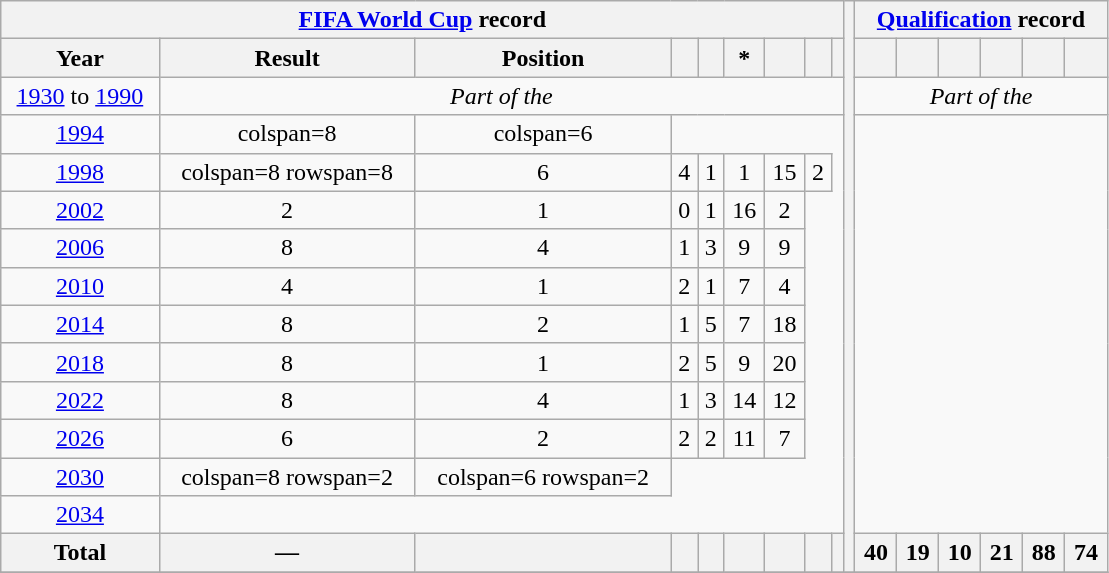<table class="wikitable" style="text-align: center;">
<tr>
<th colspan=9><a href='#'>FIFA World Cup</a> record</th>
<th style="width:1%;" rowspan=15></th>
<th colspan=6><a href='#'>Qualification</a> record</th>
</tr>
<tr>
<th>Year</th>
<th>Result</th>
<th>Position</th>
<th></th>
<th></th>
<th>*</th>
<th></th>
<th></th>
<th></th>
<th></th>
<th></th>
<th></th>
<th></th>
<th></th>
<th></th>
</tr>
<tr>
<td> <a href='#'>1930</a> to  <a href='#'>1990</a></td>
<td colspan=8><em>Part of the </em></td>
<td colspan=6><em>Part of the </em></td>
</tr>
<tr>
<td> <a href='#'>1994</a></td>
<td>colspan=8 </td>
<td>colspan=6 </td>
</tr>
<tr>
<td> <a href='#'>1998</a></td>
<td>colspan=8 rowspan=8 </td>
<td>6</td>
<td>4</td>
<td>1</td>
<td>1</td>
<td>15</td>
<td>2</td>
</tr>
<tr>
<td>  <a href='#'>2002</a></td>
<td>2</td>
<td>1</td>
<td>0</td>
<td>1</td>
<td>16</td>
<td>2</td>
</tr>
<tr>
<td> <a href='#'>2006</a></td>
<td>8</td>
<td>4</td>
<td>1</td>
<td>3</td>
<td>9</td>
<td>9</td>
</tr>
<tr>
<td> <a href='#'>2010</a></td>
<td>4</td>
<td>1</td>
<td>2</td>
<td>1</td>
<td>7</td>
<td>4</td>
</tr>
<tr>
<td> <a href='#'>2014</a></td>
<td>8</td>
<td>2</td>
<td>1</td>
<td>5</td>
<td>7</td>
<td>18</td>
</tr>
<tr>
<td> <a href='#'>2018</a></td>
<td>8</td>
<td>1</td>
<td>2</td>
<td>5</td>
<td>9</td>
<td>20</td>
</tr>
<tr>
<td> <a href='#'>2022</a></td>
<td>8</td>
<td>4</td>
<td>1</td>
<td>3</td>
<td>14</td>
<td>12</td>
</tr>
<tr>
<td>   <a href='#'>2026</a></td>
<td>6</td>
<td>2</td>
<td>2</td>
<td>2</td>
<td>11</td>
<td>7</td>
</tr>
<tr>
<td>   <a href='#'>2030</a></td>
<td>colspan=8 rowspan=2 </td>
<td>colspan=6 rowspan=2 </td>
</tr>
<tr>
<td> <a href='#'>2034</a></td>
</tr>
<tr>
<th>Total</th>
<th>—</th>
<th></th>
<th></th>
<th></th>
<th></th>
<th></th>
<th></th>
<th></th>
<th>40</th>
<th>19</th>
<th>10</th>
<th>21</th>
<th>88</th>
<th>74</th>
</tr>
<tr>
</tr>
</table>
